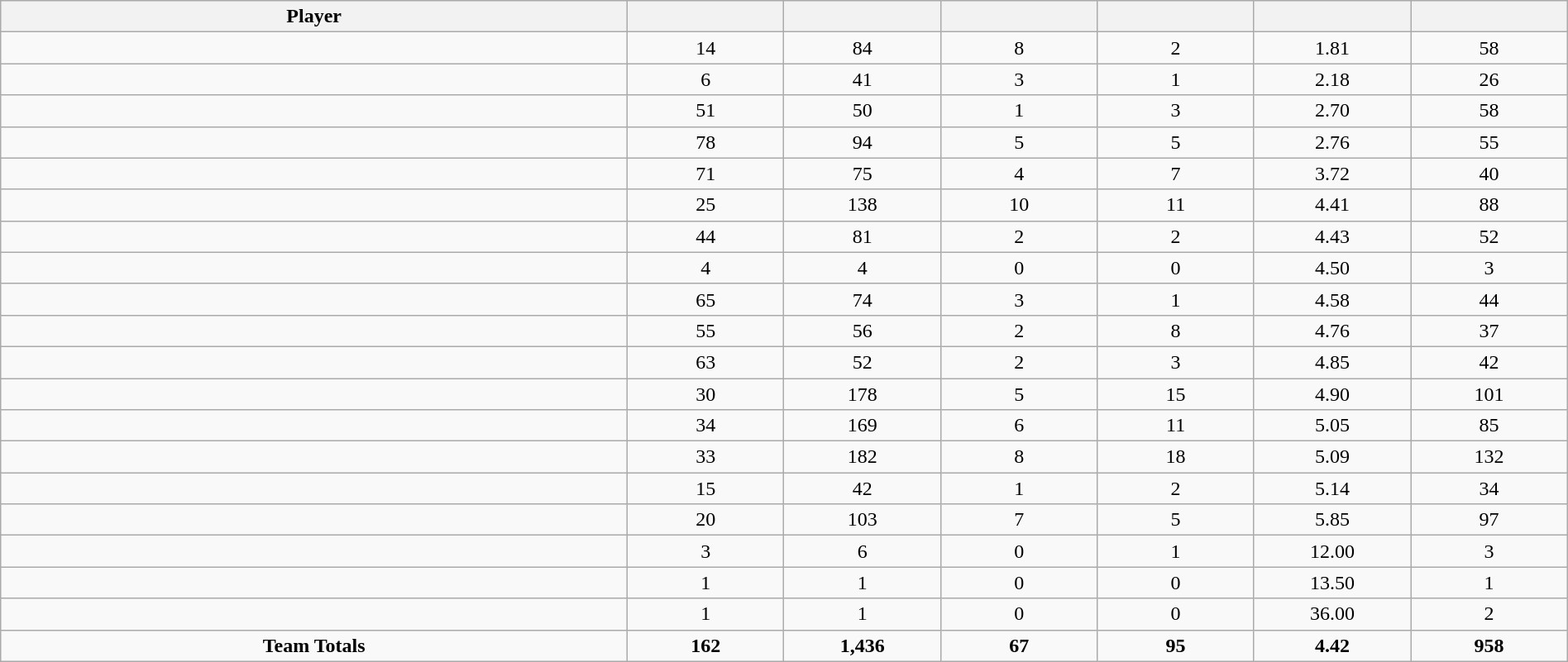<table class="wikitable sortable" style="text-align:center;" width="100%">
<tr>
<th width="40%">Player</th>
<th width="10%"></th>
<th width="10%" data-sort-type="number"></th>
<th width="10%"></th>
<th width="10%"></th>
<th width="10%"></th>
<th width="10%"></th>
</tr>
<tr>
<td></td>
<td>14</td>
<td>84</td>
<td>8</td>
<td>2</td>
<td>1.81</td>
<td>58</td>
</tr>
<tr>
<td></td>
<td>6</td>
<td>41</td>
<td>3</td>
<td>1</td>
<td>2.18</td>
<td>26</td>
</tr>
<tr>
<td></td>
<td>51</td>
<td>50</td>
<td>1</td>
<td>3</td>
<td>2.70</td>
<td>58</td>
</tr>
<tr>
<td></td>
<td>78</td>
<td>94</td>
<td>5</td>
<td>5</td>
<td>2.76</td>
<td>55</td>
</tr>
<tr>
<td></td>
<td>71</td>
<td>75</td>
<td>4</td>
<td>7</td>
<td>3.72</td>
<td>40</td>
</tr>
<tr>
<td></td>
<td>25</td>
<td>138</td>
<td>10</td>
<td>11</td>
<td>4.41</td>
<td>88</td>
</tr>
<tr>
<td></td>
<td>44</td>
<td>81</td>
<td>2</td>
<td>2</td>
<td>4.43</td>
<td>52</td>
</tr>
<tr>
<td></td>
<td>4</td>
<td>4</td>
<td>0</td>
<td>0</td>
<td>4.50</td>
<td>3</td>
</tr>
<tr>
<td></td>
<td>65</td>
<td>74</td>
<td>3</td>
<td>1</td>
<td>4.58</td>
<td>44</td>
</tr>
<tr>
<td></td>
<td>55</td>
<td>56</td>
<td>2</td>
<td>8</td>
<td>4.76</td>
<td>37</td>
</tr>
<tr>
<td></td>
<td>63</td>
<td>52</td>
<td>2</td>
<td>3</td>
<td>4.85</td>
<td>42</td>
</tr>
<tr>
<td></td>
<td>30</td>
<td>178</td>
<td>5</td>
<td>15</td>
<td>4.90</td>
<td>101</td>
</tr>
<tr>
<td></td>
<td>34</td>
<td>169</td>
<td>6</td>
<td>11</td>
<td>5.05</td>
<td>85</td>
</tr>
<tr>
<td></td>
<td>33</td>
<td>182</td>
<td>8</td>
<td>18</td>
<td>5.09</td>
<td>132</td>
</tr>
<tr>
<td></td>
<td>15</td>
<td>42</td>
<td>1</td>
<td>2</td>
<td>5.14</td>
<td>34</td>
</tr>
<tr>
<td></td>
<td>20</td>
<td>103</td>
<td>7</td>
<td>5</td>
<td>5.85</td>
<td>97</td>
</tr>
<tr>
<td></td>
<td>3</td>
<td>6</td>
<td>0</td>
<td>1</td>
<td>12.00</td>
<td>3</td>
</tr>
<tr>
<td></td>
<td>1</td>
<td>1</td>
<td>0</td>
<td>0</td>
<td>13.50</td>
<td>1</td>
</tr>
<tr>
<td></td>
<td>1</td>
<td>1</td>
<td>0</td>
<td>0</td>
<td>36.00</td>
<td>2</td>
</tr>
<tr>
<td><strong>Team Totals</strong></td>
<td><strong>162</strong></td>
<td><strong>1,436</strong></td>
<td><strong>67</strong></td>
<td><strong>95</strong></td>
<td><strong>4.42</strong></td>
<td><strong>958</strong></td>
</tr>
</table>
